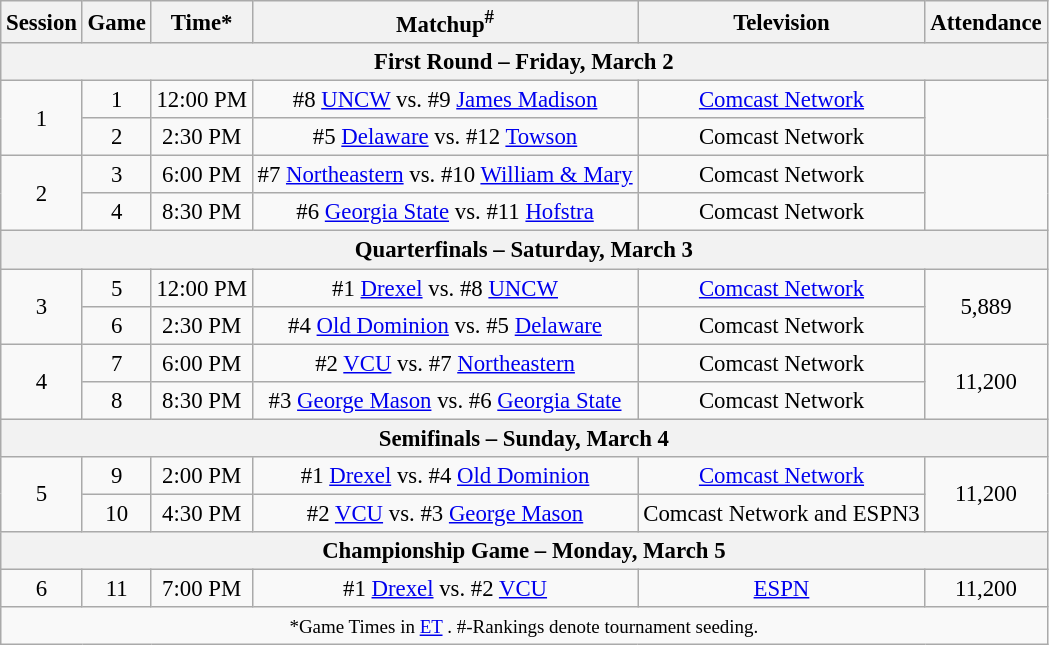<table class="wikitable" style="text-align:center;font-size: 95%">
<tr align="center">
<th>Session</th>
<th>Game</th>
<th>Time*</th>
<th>Matchup<sup>#</sup></th>
<th>Television</th>
<th>Attendance</th>
</tr>
<tr>
<th colspan=7>First Round – Friday, March 2</th>
</tr>
<tr>
<td rowspan=2 style="text-align:center;">1</td>
<td>1</td>
<td>12:00 PM</td>
<td>#8 <a href='#'>UNCW</a> vs. #9 <a href='#'>James Madison</a></td>
<td><a href='#'>Comcast Network</a></td>
<td rowspan=2></td>
</tr>
<tr>
<td>2</td>
<td>2:30 PM</td>
<td>#5 <a href='#'>Delaware</a> vs. #12 <a href='#'>Towson</a></td>
<td>Comcast Network</td>
</tr>
<tr>
<td rowspan=2 style="text-align:center;">2</td>
<td>3</td>
<td>6:00 PM</td>
<td>#7 <a href='#'>Northeastern</a> vs. #10 <a href='#'>William & Mary</a></td>
<td>Comcast Network</td>
<td rowspan=2></td>
</tr>
<tr>
<td>4</td>
<td>8:30 PM</td>
<td>#6 <a href='#'>Georgia State</a> vs. #11 <a href='#'>Hofstra</a></td>
<td>Comcast Network</td>
</tr>
<tr>
<th colspan=7>Quarterfinals – Saturday, March 3</th>
</tr>
<tr>
<td rowspan=2 style="text-align:center;">3</td>
<td>5</td>
<td>12:00 PM</td>
<td>#1 <a href='#'>Drexel</a> vs. #8 <a href='#'>UNCW</a></td>
<td><a href='#'>Comcast Network</a></td>
<td rowspan=2 style="text-align:center;">5,889</td>
</tr>
<tr>
<td>6</td>
<td>2:30 PM</td>
<td>#4 <a href='#'>Old Dominion</a> vs. #5 <a href='#'>Delaware</a></td>
<td>Comcast Network</td>
</tr>
<tr>
<td rowspan=2 style="text-align:center;">4</td>
<td>7</td>
<td>6:00 PM</td>
<td>#2 <a href='#'>VCU</a> vs. #7 <a href='#'>Northeastern</a></td>
<td>Comcast Network</td>
<td rowspan=2 style="text-align:center;">11,200</td>
</tr>
<tr>
<td>8</td>
<td>8:30 PM</td>
<td>#3 <a href='#'>George Mason</a> vs. #6 <a href='#'>Georgia State</a></td>
<td>Comcast Network</td>
</tr>
<tr>
<th colspan=7>Semifinals – Sunday, March 4</th>
</tr>
<tr>
<td rowspan=2 style="text-align:center;">5</td>
<td>9</td>
<td>2:00 PM</td>
<td>#1 <a href='#'>Drexel</a> vs. #4 <a href='#'>Old Dominion</a></td>
<td><a href='#'>Comcast Network</a></td>
<td rowspan=2 style="text-align:center;">11,200</td>
</tr>
<tr>
<td>10</td>
<td>4:30 PM</td>
<td>#2 <a href='#'>VCU</a> vs. #3 <a href='#'>George Mason</a></td>
<td>Comcast Network and ESPN3</td>
</tr>
<tr>
<th colspan=7>Championship Game – Monday, March 5</th>
</tr>
<tr>
<td>6</td>
<td>11</td>
<td>7:00 PM</td>
<td>#1 <a href='#'>Drexel</a> vs. #2 <a href='#'>VCU</a></td>
<td><a href='#'>ESPN</a></td>
<td>11,200</td>
</tr>
<tr>
<td colspan=6><small>*Game Times in <a href='#'>ET</a> . #-Rankings denote tournament seeding.</small></td>
</tr>
</table>
